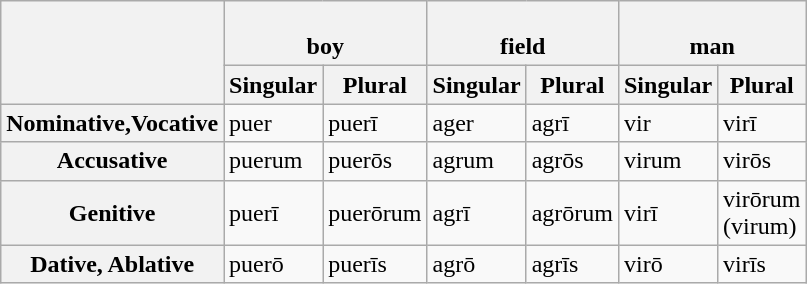<table class="wikitable">
<tr>
<th rowspan="2"></th>
<th colspan="2"><br>boy </th>
<th colspan="2"><br>field </th>
<th colspan="2"><br>man </th>
</tr>
<tr>
<th>Singular</th>
<th>Plural</th>
<th>Singular</th>
<th>Plural</th>
<th>Singular</th>
<th>Plural</th>
</tr>
<tr>
<th>Nominative,Vocative</th>
<td>puer</td>
<td>puerī</td>
<td>ager</td>
<td>agrī</td>
<td>vir</td>
<td>virī</td>
</tr>
<tr>
<th>Accusative</th>
<td>puerum</td>
<td>puerōs</td>
<td>agrum</td>
<td>agrōs</td>
<td>virum</td>
<td>virōs</td>
</tr>
<tr>
<th>Genitive</th>
<td>puerī</td>
<td>puerōrum</td>
<td>agrī</td>
<td>agrōrum</td>
<td>virī</td>
<td>virōrum<br>(virum)</td>
</tr>
<tr>
<th>Dative, Ablative</th>
<td>puerō</td>
<td>puerīs</td>
<td>agrō</td>
<td>agrīs</td>
<td>virō</td>
<td>virīs</td>
</tr>
</table>
